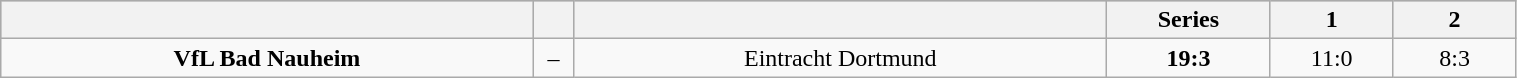<table class="wikitable" width="80%">
<tr style="background-color:#c0c0c0;">
<th style="width:32.5%;"></th>
<th style="width:2.5%;"></th>
<th style="width:32.5%;"></th>
<th style="width:10%;">Series</th>
<th style="width:7.5%;">1</th>
<th style="width:7.5%;">2</th>
</tr>
<tr align="center">
<td><strong>VfL Bad Nauheim</strong></td>
<td>–</td>
<td>Eintracht Dortmund</td>
<td><strong>19:3</strong></td>
<td>11:0</td>
<td>8:3</td>
</tr>
</table>
